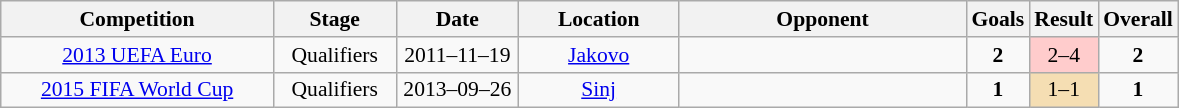<table class="wikitable" style="font-size:90%">
<tr>
<th width=175px>Competition</th>
<th width=75px>Stage</th>
<th width=75px>Date</th>
<th width=100px>Location</th>
<th width=185px>Opponent</th>
<th width=25px>Goals</th>
<th width=25>Result</th>
<th width=25px>Overall</th>
</tr>
<tr align=center>
<td><a href='#'>2013 UEFA Euro</a></td>
<td>Qualifiers</td>
<td>2011–11–19</td>
<td><a href='#'>Jakovo</a></td>
<td align=left></td>
<td><strong>2</strong></td>
<td bgcolor=#FFCCCC>2–4</td>
<td><strong>2</strong></td>
</tr>
<tr align=center>
<td><a href='#'>2015 FIFA World Cup</a></td>
<td>Qualifiers</td>
<td>2013–09–26</td>
<td><a href='#'>Sinj</a></td>
<td align=left></td>
<td><strong>1</strong></td>
<td bgcolor=#F5DEB3>1–1</td>
<td><strong>1</strong></td>
</tr>
</table>
